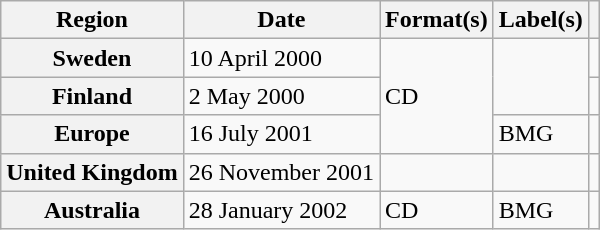<table class="wikitable plainrowheaders">
<tr>
<th scope="col">Region</th>
<th scope="col">Date</th>
<th scope="col">Format(s)</th>
<th scope="col">Label(s)</th>
<th scope="col"></th>
</tr>
<tr>
<th scope="row">Sweden</th>
<td>10 April 2000</td>
<td rowspan="3">CD</td>
<td rowspan="2"></td>
<td></td>
</tr>
<tr>
<th scope="row">Finland</th>
<td>2 May 2000</td>
<td></td>
</tr>
<tr>
<th scope="row">Europe</th>
<td>16 July 2001</td>
<td>BMG</td>
<td></td>
</tr>
<tr>
<th scope="row">United Kingdom</th>
<td>26 November 2001</td>
<td></td>
<td></td>
<td></td>
</tr>
<tr>
<th scope="row">Australia</th>
<td>28 January 2002</td>
<td>CD</td>
<td>BMG</td>
<td></td>
</tr>
</table>
